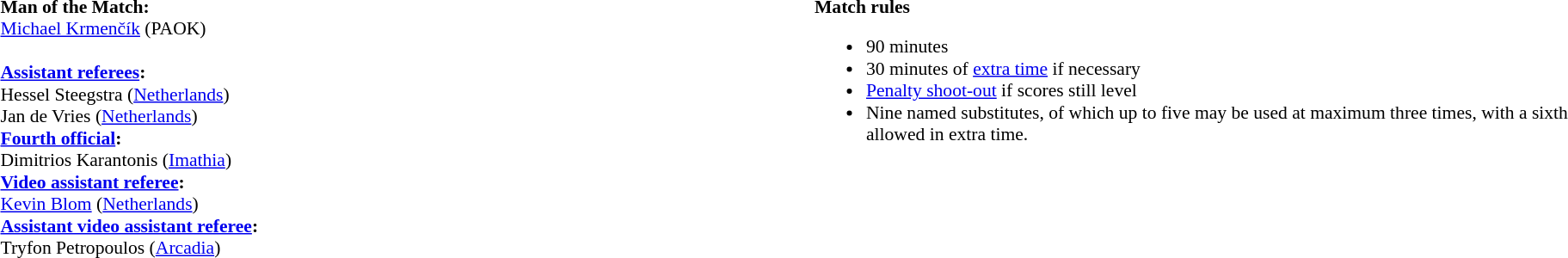<table width=100% style="font-size: 90%">
<tr>
<td width=50% valign=top><br><strong>Man of the Match:</strong>
<br> <a href='#'>Michael Krmenčík</a> (PAOK)<br><br><strong><a href='#'>Assistant referees</a>:</strong>
<br>Hessel Steegstra (<a href='#'>Netherlands</a>)
<br>Jan de Vries (<a href='#'>Netherlands</a>)
<br><strong><a href='#'>Fourth official</a>:</strong>
<br>Dimitrios Karantonis (<a href='#'>Imathia</a>)
<br><strong><a href='#'>Video assistant referee</a>:</strong>
<br><a href='#'>Kevin Blom</a> (<a href='#'>Netherlands</a>)
<br><strong><a href='#'>Assistant video assistant referee</a>:</strong>
<br>Tryfon Petropoulos (<a href='#'>Arcadia</a>)</td>
<td width=50% valign=top><br><strong>Match rules</strong><ul><li>90 minutes</li><li>30 minutes of <a href='#'>extra time</a> if necessary</li><li><a href='#'>Penalty shoot-out</a> if scores still level</li><li>Nine named substitutes, of which up to five may be used at maximum three times, with a sixth allowed in extra time.</li></ul></td>
</tr>
</table>
